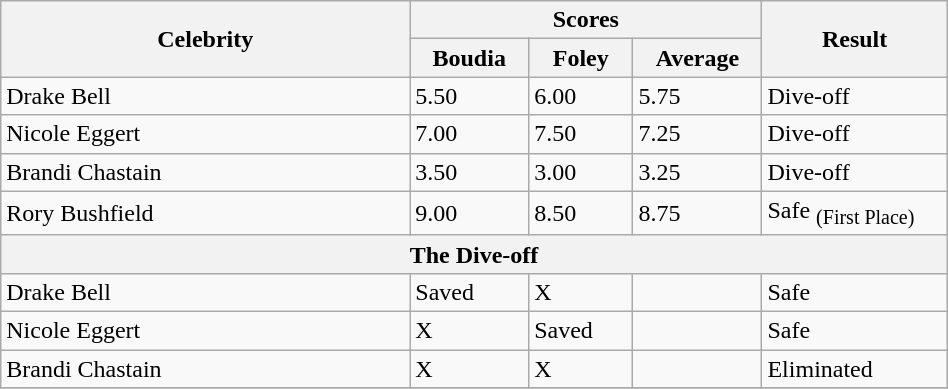<table class="wikitable" width="50%">
<tr>
<th width="25%" rowspan="2">Celebrity</th>
<th width="15%" colspan="3">Scores</th>
<th width="10%" rowspan="2">Result</th>
</tr>
<tr>
<th width="5%">Boudia</th>
<th width="5%">Foley</th>
<th width="5%">Average</th>
</tr>
<tr>
<td>Drake Bell</td>
<td>5.50</td>
<td>6.00</td>
<td>5.75</td>
<td>Dive-off</td>
</tr>
<tr>
<td>Nicole Eggert</td>
<td>7.00</td>
<td>7.50</td>
<td>7.25</td>
<td>Dive-off</td>
</tr>
<tr>
<td>Brandi Chastain</td>
<td>3.50</td>
<td>3.00</td>
<td>3.25</td>
<td>Dive-off</td>
</tr>
<tr>
<td>Rory Bushfield</td>
<td>9.00</td>
<td>8.50</td>
<td>8.75</td>
<td>Safe <sub>(First Place)</sub></td>
</tr>
<tr>
<th width="25%" colspan="5">The Dive-off</th>
</tr>
<tr>
<td>Drake Bell</td>
<td>Saved</td>
<td>X</td>
<td></td>
<td>Safe</td>
</tr>
<tr>
<td>Nicole Eggert</td>
<td>X</td>
<td>Saved</td>
<td></td>
<td>Safe</td>
</tr>
<tr>
<td>Brandi Chastain</td>
<td>X</td>
<td>X</td>
<td></td>
<td>Eliminated</td>
</tr>
<tr>
</tr>
</table>
